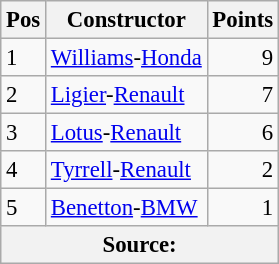<table class="wikitable" style="font-size: 95%;">
<tr>
<th>Pos</th>
<th>Constructor</th>
<th>Points</th>
</tr>
<tr>
<td>1</td>
<td> <a href='#'>Williams</a>-<a href='#'>Honda</a></td>
<td align="right">9</td>
</tr>
<tr>
<td>2</td>
<td> <a href='#'>Ligier</a>-<a href='#'>Renault</a></td>
<td align="right">7</td>
</tr>
<tr>
<td>3</td>
<td> <a href='#'>Lotus</a>-<a href='#'>Renault</a></td>
<td align="right">6</td>
</tr>
<tr>
<td>4</td>
<td> <a href='#'>Tyrrell</a>-<a href='#'>Renault</a></td>
<td align="right">2</td>
</tr>
<tr>
<td>5</td>
<td> <a href='#'>Benetton</a>-<a href='#'>BMW</a></td>
<td align="right">1</td>
</tr>
<tr>
<th colspan=4>Source:</th>
</tr>
</table>
